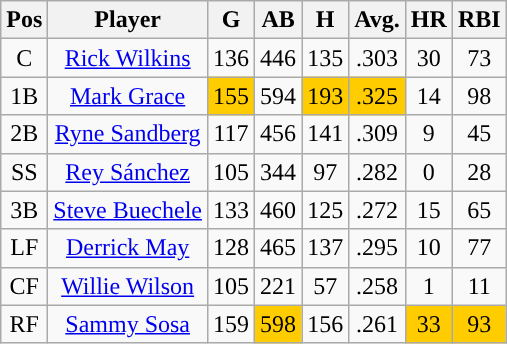<table class="wikitable sortable" style="text-align:center">
<tr>
<th>Pos</th>
<th>Player</th>
<th>G</th>
<th>AB</th>
<th>H</th>
<th>Avg.</th>
<th>HR</th>
<th>RBI</th>
</tr>
<tr>
<td>C</td>
<td><a href='#'>Rick Wilkins</a></td>
<td>136</td>
<td>446</td>
<td>135</td>
<td>.303</td>
<td>30</td>
<td>73</td>
</tr>
<tr>
<td>1B</td>
<td><a href='#'>Mark Grace</a></td>
<td style="background:#fc0;">155</td>
<td>594</td>
<td style="background:#fc0;">193</td>
<td style="background:#fc0;">.325</td>
<td>14</td>
<td>98</td>
</tr>
<tr>
<td>2B</td>
<td><a href='#'>Ryne Sandberg</a></td>
<td>117</td>
<td>456</td>
<td>141</td>
<td>.309</td>
<td>9</td>
<td>45</td>
</tr>
<tr>
<td>SS</td>
<td><a href='#'>Rey Sánchez</a></td>
<td>105</td>
<td>344</td>
<td>97</td>
<td>.282</td>
<td>0</td>
<td>28</td>
</tr>
<tr>
<td>3B</td>
<td><a href='#'>Steve Buechele</a></td>
<td>133</td>
<td>460</td>
<td>125</td>
<td>.272</td>
<td>15</td>
<td>65</td>
</tr>
<tr>
<td>LF</td>
<td><a href='#'>Derrick May</a></td>
<td>128</td>
<td>465</td>
<td>137</td>
<td>.295</td>
<td>10</td>
<td>77</td>
</tr>
<tr>
<td>CF</td>
<td><a href='#'>Willie Wilson</a></td>
<td>105</td>
<td>221</td>
<td>57</td>
<td>.258</td>
<td>1</td>
<td>11</td>
</tr>
<tr>
<td>RF</td>
<td><a href='#'>Sammy Sosa</a></td>
<td>159</td>
<td style="background:#fc0;">598</td>
<td>156</td>
<td>.261</td>
<td style="background:#fc0;">33</td>
<td style="background:#fc0;">93</td>
</tr>
</table>
